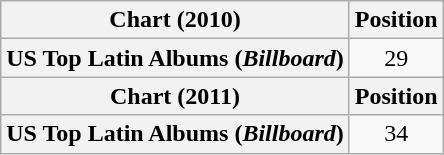<table class="wikitable plainrowheaders" style="text-align:center">
<tr>
<th scope="col">Chart (2010)</th>
<th scope="col">Position</th>
</tr>
<tr>
<th scope="row">US Top Latin Albums (<em>Billboard</em>)</th>
<td>29</td>
</tr>
<tr>
<th scope="col">Chart (2011)</th>
<th scope="col">Position</th>
</tr>
<tr>
<th scope="row">US Top Latin Albums (<em>Billboard</em>)</th>
<td>34</td>
</tr>
</table>
